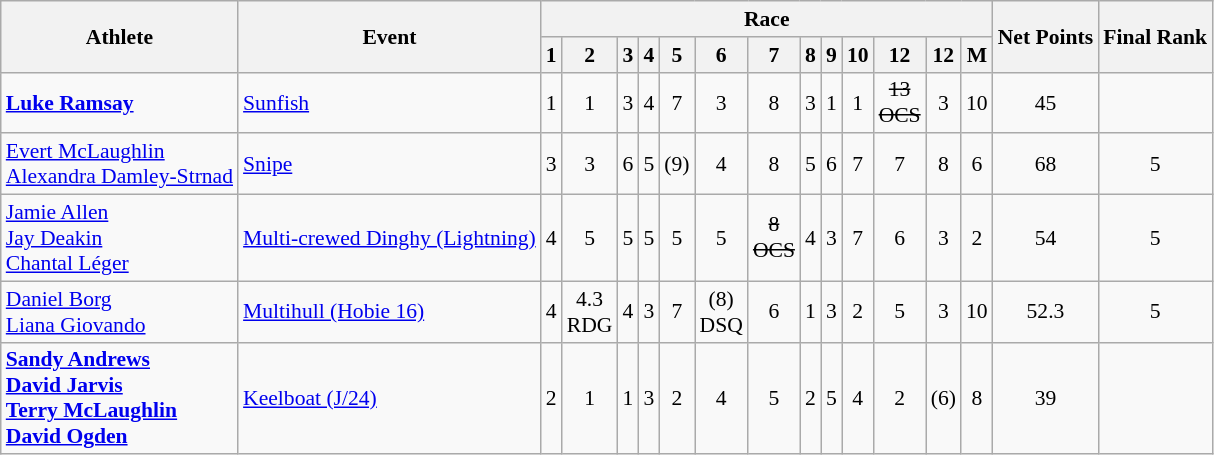<table class="wikitable" style="font-size:90%">
<tr>
<th rowspan=2>Athlete</th>
<th rowspan=2>Event</th>
<th colspan=13>Race</th>
<th rowspan=2>Net Points</th>
<th rowspan=2>Final Rank</th>
</tr>
<tr>
<th>1</th>
<th>2</th>
<th>3</th>
<th>4</th>
<th>5</th>
<th>6</th>
<th>7</th>
<th>8</th>
<th>9</th>
<th>10</th>
<th>12</th>
<th>12</th>
<th>M</th>
</tr>
<tr align=center>
<td align=left><strong><a href='#'>Luke Ramsay</a></strong></td>
<td align=left><a href='#'>Sunfish</a></td>
<td>1</td>
<td>1</td>
<td>3</td>
<td>4</td>
<td>7</td>
<td>3</td>
<td>8</td>
<td>3</td>
<td>1</td>
<td>1</td>
<td><s>13<br>OCS</s></td>
<td>3</td>
<td>10</td>
<td>45</td>
<td></td>
</tr>
<tr align=center>
<td align=left><a href='#'>Evert McLaughlin</a><br> <a href='#'>Alexandra Damley-Strnad</a></td>
<td align=left><a href='#'>Snipe</a></td>
<td>3</td>
<td>3</td>
<td>6</td>
<td>5</td>
<td>(9)</td>
<td>4</td>
<td>8</td>
<td>5</td>
<td>6</td>
<td>7</td>
<td>7</td>
<td>8</td>
<td>6</td>
<td>68</td>
<td>5</td>
</tr>
<tr align=center>
<td align=left><a href='#'>Jamie Allen</a><br><a href='#'>Jay Deakin</a><br><a href='#'>Chantal Léger</a></td>
<td align=left><a href='#'>Multi-crewed Dinghy (Lightning)</a></td>
<td>4</td>
<td>5</td>
<td>5</td>
<td>5</td>
<td>5</td>
<td>5</td>
<td><s>8<br>OCS</s></td>
<td>4</td>
<td>3</td>
<td>7</td>
<td>6</td>
<td>3</td>
<td>2</td>
<td>54</td>
<td>5</td>
</tr>
<tr align=center>
<td align=left><a href='#'>Daniel Borg</a><br><a href='#'>Liana Giovando</a></td>
<td align=left><a href='#'>Multihull (Hobie 16)</a></td>
<td>4</td>
<td>4.3<br>RDG</td>
<td>4</td>
<td>3</td>
<td>7</td>
<td>(8)<br>DSQ</td>
<td>6</td>
<td>1</td>
<td>3</td>
<td>2</td>
<td>5</td>
<td>3</td>
<td>10</td>
<td>52.3</td>
<td>5</td>
</tr>
<tr align=center>
<td align=left><strong><a href='#'>Sandy Andrews</a><br><a href='#'>David Jarvis</a><br><a href='#'>Terry McLaughlin</a><br><a href='#'>David Ogden</a></strong></td>
<td align=left><a href='#'>Keelboat (J/24)</a></td>
<td>2</td>
<td>1</td>
<td>1</td>
<td>3</td>
<td>2</td>
<td>4</td>
<td>5</td>
<td>2</td>
<td>5</td>
<td>4</td>
<td>2</td>
<td>(6)</td>
<td>8</td>
<td>39</td>
<td></td>
</tr>
</table>
